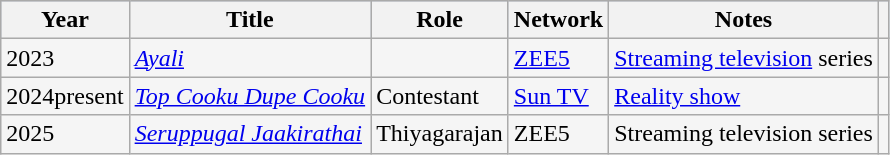<table class="wikitable sortable" style="background:#f5f5f5;">
<tr style="background:#B0C4DE;">
<th>Year</th>
<th>Title</th>
<th>Role</th>
<th>Network</th>
<th class=unsortable>Notes</th>
<th></th>
</tr>
<tr>
<td>2023</td>
<td><em><a href='#'>Ayali</a></em></td>
<td></td>
<td><a href='#'>ZEE5</a></td>
<td><a href='#'>Streaming television</a> series</td>
<td></td>
</tr>
<tr>
<td>2024present</td>
<td><em><a href='#'>Top Cooku Dupe Cooku</a></em></td>
<td>Contestant</td>
<td><a href='#'>Sun TV</a></td>
<td><a href='#'>Reality show</a></td>
<td></td>
</tr>
<tr>
<td>2025</td>
<td><em><a href='#'>Seruppugal Jaakirathai</a></em></td>
<td>Thiyagarajan</td>
<td>ZEE5</td>
<td>Streaming television series</td>
<td></td>
</tr>
</table>
